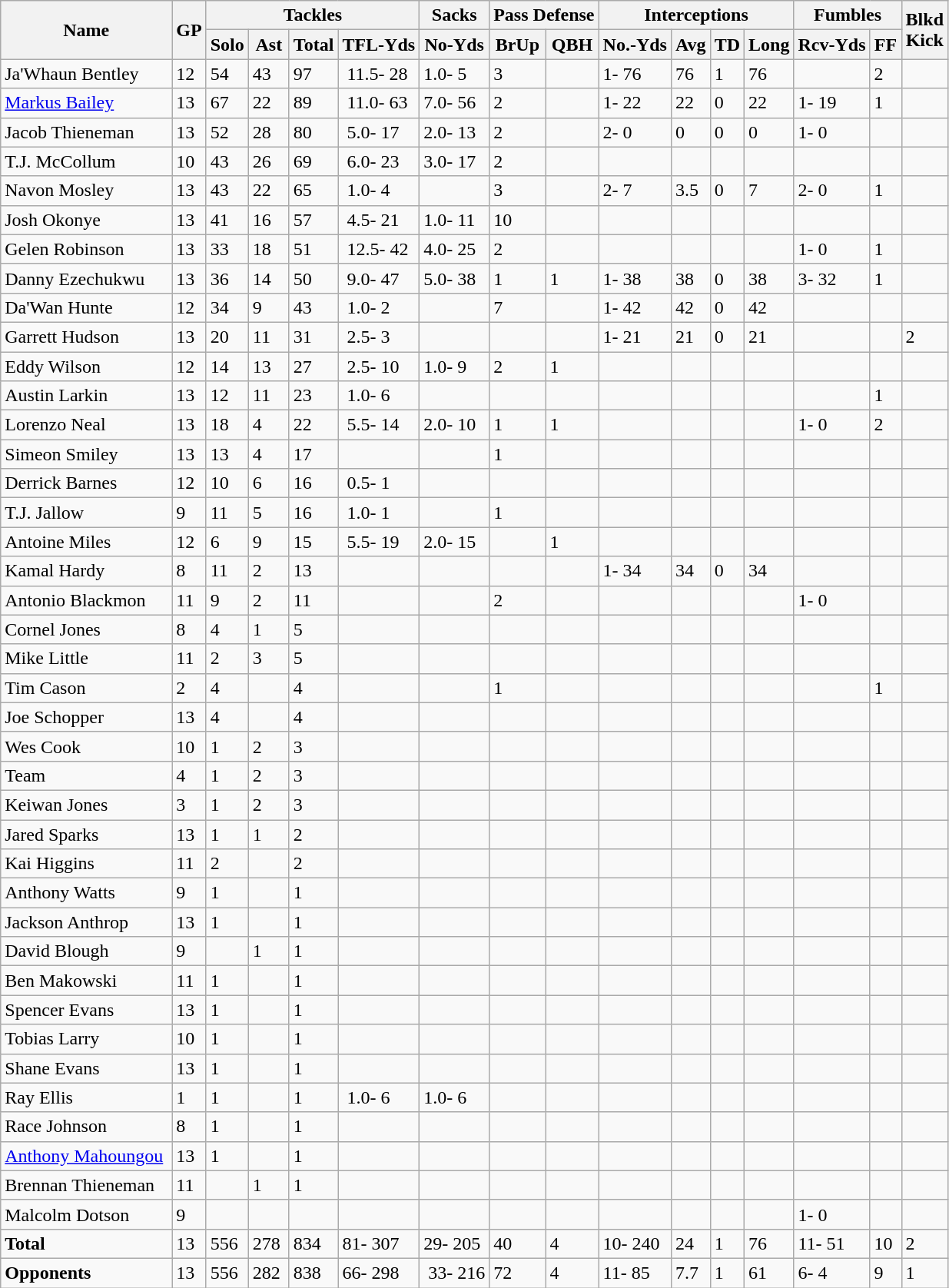<table class="wikitable" style="white-space:nowrap;">
<tr>
<th rowspan="2">Name</th>
<th rowspan="2">GP</th>
<th colspan="4">Tackles</th>
<th>Sacks</th>
<th colspan="2">Pass Defense</th>
<th colspan="4">Interceptions</th>
<th colspan="2">Fumbles</th>
<th rowspan="2">Blkd<br>Kick</th>
</tr>
<tr>
<th>Solo</th>
<th>Ast</th>
<th>Total</th>
<th>TFL-Yds</th>
<th>No-Yds</th>
<th>BrUp</th>
<th>QBH</th>
<th>No.-Yds</th>
<th>Avg</th>
<th>TD</th>
<th>Long</th>
<th>Rcv-Yds</th>
<th>FF</th>
</tr>
<tr>
<td>Ja'Whaun Bentley </td>
<td>12</td>
<td>54 </td>
<td>43 </td>
<td>97 </td>
<td> 11.5- 28</td>
<td>1.0- 5</td>
<td>3 </td>
<td></td>
<td>1- 76</td>
<td>76</td>
<td>1</td>
<td>76</td>
<td>  </td>
<td>2 </td>
<td></td>
</tr>
<tr>
<td><a href='#'>Markus Bailey</a>  </td>
<td>13</td>
<td>67 </td>
<td>22 </td>
<td>89 </td>
<td> 11.0- 63</td>
<td>7.0- 56</td>
<td>2 </td>
<td></td>
<td>1- 22</td>
<td>22</td>
<td>0</td>
<td>22</td>
<td>1- 19</td>
<td>1 </td>
<td></td>
</tr>
<tr>
<td>Jacob Thieneman </td>
<td>13</td>
<td>52 </td>
<td>28 </td>
<td>80 </td>
<td> 5.0- 17</td>
<td>2.0- 13</td>
<td>2 </td>
<td></td>
<td>2- 0</td>
<td>0</td>
<td>0</td>
<td>0</td>
<td>1- 0</td>
<td></td>
<td></td>
</tr>
<tr>
<td>T.J. McCollum  </td>
<td>10</td>
<td>43 </td>
<td>26 </td>
<td>69 </td>
<td> 6.0- 23</td>
<td>3.0- 17</td>
<td>2 </td>
<td></td>
<td>  </td>
<td></td>
<td></td>
<td></td>
<td>  </td>
<td></td>
<td></td>
</tr>
<tr>
<td>Navon Mosley  </td>
<td>13</td>
<td>43 </td>
<td>22 </td>
<td>65 </td>
<td> 1.0- 4</td>
<td></td>
<td>3 </td>
<td></td>
<td>2- 7</td>
<td>3.5</td>
<td>0</td>
<td>7</td>
<td>2- 0</td>
<td>1 </td>
<td></td>
</tr>
<tr>
<td>Josh Okonye  </td>
<td>13</td>
<td>41 </td>
<td>16 </td>
<td>57 </td>
<td> 4.5- 21</td>
<td>1.0- 11</td>
<td>10 </td>
<td></td>
<td>  </td>
<td></td>
<td></td>
<td></td>
<td></td>
<td></td>
<td></td>
</tr>
<tr>
<td>Gelen Robinson  </td>
<td>13</td>
<td>33 </td>
<td>18 </td>
<td>51 </td>
<td> 12.5- 42</td>
<td>4.0- 25</td>
<td>2 </td>
<td></td>
<td>  </td>
<td></td>
<td></td>
<td></td>
<td>1- 0</td>
<td>1 </td>
<td></td>
</tr>
<tr>
<td>Danny Ezechukwu </td>
<td>13</td>
<td>36 </td>
<td>14 </td>
<td>50 </td>
<td> 9.0- 47</td>
<td>5.0- 38</td>
<td>1 </td>
<td>1 </td>
<td>1- 38</td>
<td>38</td>
<td>0</td>
<td>38</td>
<td>3- 32</td>
<td>1 </td>
<td></td>
</tr>
<tr>
<td>Da'Wan Hunte  </td>
<td>12</td>
<td>34 </td>
<td>9 </td>
<td>43 </td>
<td> 1.0- 2</td>
<td> </td>
<td>7 </td>
<td></td>
<td>1- 42</td>
<td>42</td>
<td>0</td>
<td>42</td>
<td>  </td>
<td></td>
<td></td>
</tr>
<tr>
<td>Garrett Hudson  </td>
<td>13</td>
<td>20 </td>
<td>11 </td>
<td>31 </td>
<td> 2.5- 3</td>
<td>  </td>
<td></td>
<td></td>
<td>1- 21</td>
<td>21</td>
<td>0</td>
<td>21</td>
<td>  </td>
<td></td>
<td>2 </td>
</tr>
<tr>
<td>Eddy Wilson  </td>
<td>12</td>
<td>14 </td>
<td>13 </td>
<td>27 </td>
<td> 2.5- 10</td>
<td>1.0- 9</td>
<td>2 </td>
<td>1 </td>
<td>  </td>
<td></td>
<td></td>
<td></td>
<td>  </td>
<td></td>
<td></td>
</tr>
<tr>
<td>Austin Larkin  </td>
<td>13</td>
<td>12 </td>
<td>11 </td>
<td>23 </td>
<td> 1.0- 6</td>
<td>  </td>
<td></td>
<td></td>
<td>  </td>
<td></td>
<td></td>
<td></td>
<td>  </td>
<td>1 </td>
<td></td>
</tr>
<tr>
<td>Lorenzo Neal  </td>
<td>13</td>
<td>18 </td>
<td>4 </td>
<td>22 </td>
<td> 5.5- 14</td>
<td>2.0- 10</td>
<td>1 </td>
<td>1 </td>
<td>  </td>
<td></td>
<td></td>
<td></td>
<td>1- 0</td>
<td>2 </td>
<td></td>
</tr>
<tr>
<td>Simeon Smiley  </td>
<td>13</td>
<td>13 </td>
<td>4 </td>
<td>17 </td>
<td>  </td>
<td></td>
<td>1 </td>
<td></td>
<td>  </td>
<td></td>
<td></td>
<td></td>
<td>  </td>
<td></td>
<td></td>
</tr>
<tr>
<td>Derrick Barnes  </td>
<td>12</td>
<td>10 </td>
<td>6 </td>
<td>16 </td>
<td> 0.5- 1</td>
<td>  </td>
<td></td>
<td></td>
<td>  </td>
<td></td>
<td></td>
<td></td>
<td>  </td>
<td></td>
<td></td>
</tr>
<tr>
<td>T.J. Jallow  </td>
<td>9</td>
<td>11 </td>
<td>5 </td>
<td>16 </td>
<td> 1.0- 1</td>
<td></td>
<td>1 </td>
<td></td>
<td>  </td>
<td></td>
<td></td>
<td></td>
<td>  </td>
<td></td>
<td></td>
</tr>
<tr>
<td>Antoine Miles  </td>
<td>12</td>
<td>6 </td>
<td>9 </td>
<td>15 </td>
<td> 5.5- 19</td>
<td>2.0- 15</td>
<td></td>
<td>1 </td>
<td>  </td>
<td></td>
<td></td>
<td></td>
<td>  </td>
<td></td>
<td></td>
</tr>
<tr>
<td>Kamal Hardy  </td>
<td>8</td>
<td>11 </td>
<td>2 </td>
<td>13 </td>
<td>  </td>
<td> </td>
<td></td>
<td></td>
<td>1- 34</td>
<td>34</td>
<td>0</td>
<td>34</td>
<td>  </td>
<td></td>
<td></td>
</tr>
<tr>
<td>Antonio Blackmon </td>
<td>11</td>
<td>9 </td>
<td>2 </td>
<td>11 </td>
<td>  </td>
<td>  </td>
<td>2 </td>
<td></td>
<td></td>
<td></td>
<td></td>
<td></td>
<td>1- 0</td>
<td></td>
<td></td>
</tr>
<tr>
<td>Cornel Jones  </td>
<td>8</td>
<td>4 </td>
<td>1 </td>
<td>5 </td>
<td>  </td>
<td> </td>
<td></td>
<td></td>
<td></td>
<td></td>
<td></td>
<td></td>
<td>  </td>
<td></td>
<td></td>
</tr>
<tr>
<td>Mike Little  </td>
<td>11</td>
<td>2 </td>
<td>3 </td>
<td>5 </td>
<td>  </td>
<td> </td>
<td></td>
<td></td>
<td></td>
<td></td>
<td></td>
<td></td>
<td>  </td>
<td></td>
<td></td>
</tr>
<tr>
<td>Tim Cason  </td>
<td>2</td>
<td>4 </td>
<td></td>
<td>4 </td>
<td>  </td>
<td></td>
<td>1 </td>
<td></td>
<td></td>
<td></td>
<td></td>
<td></td>
<td>  </td>
<td>1 </td>
<td></td>
</tr>
<tr>
<td>Joe Schopper  </td>
<td>13</td>
<td>4 </td>
<td></td>
<td>4 </td>
<td>  </td>
<td>  </td>
<td></td>
<td></td>
<td></td>
<td></td>
<td></td>
<td></td>
<td>  </td>
<td></td>
<td></td>
</tr>
<tr>
<td>Wes Cook  </td>
<td>10</td>
<td>1 </td>
<td>2 </td>
<td>3 </td>
<td>  </td>
<td> </td>
<td></td>
<td></td>
<td></td>
<td></td>
<td></td>
<td></td>
<td>  </td>
<td></td>
<td></td>
</tr>
<tr>
<td>Team  </td>
<td>4</td>
<td>1 </td>
<td>2 </td>
<td>3 </td>
<td>  </td>
<td> </td>
<td></td>
<td></td>
<td></td>
<td></td>
<td></td>
<td></td>
<td>  </td>
<td></td>
<td></td>
</tr>
<tr>
<td>Keiwan Jones  </td>
<td>3</td>
<td>1 </td>
<td>2 </td>
<td>3 </td>
<td>  </td>
<td></td>
<td></td>
<td></td>
<td></td>
<td></td>
<td></td>
<td></td>
<td>  </td>
<td></td>
<td></td>
</tr>
<tr>
<td>Jared Sparks  </td>
<td>13</td>
<td>1 </td>
<td>1 </td>
<td>2 </td>
<td>  </td>
<td> </td>
<td></td>
<td></td>
<td></td>
<td></td>
<td></td>
<td></td>
<td>  </td>
<td></td>
<td></td>
</tr>
<tr>
<td>Kai Higgins  </td>
<td>11</td>
<td>2 </td>
<td></td>
<td>2 </td>
<td>  </td>
<td></td>
<td></td>
<td></td>
<td></td>
<td></td>
<td></td>
<td></td>
<td>  </td>
<td></td>
<td></td>
</tr>
<tr>
<td>Anthony Watts  </td>
<td>9</td>
<td>1 </td>
<td></td>
<td>1 </td>
<td>  </td>
<td>  </td>
<td></td>
<td></td>
<td></td>
<td></td>
<td></td>
<td></td>
<td>  </td>
<td></td>
<td></td>
</tr>
<tr>
<td>Jackson Anthrop </td>
<td>13</td>
<td>1 </td>
<td></td>
<td>1 </td>
<td>  </td>
<td>  </td>
<td></td>
<td></td>
<td></td>
<td></td>
<td></td>
<td></td>
<td>  </td>
<td></td>
<td></td>
</tr>
<tr>
<td>David Blough  </td>
<td>9</td>
<td></td>
<td>1 </td>
<td>1 </td>
<td>  </td>
<td> </td>
<td></td>
<td></td>
<td></td>
<td></td>
<td></td>
<td></td>
<td>  </td>
<td></td>
<td></td>
</tr>
<tr>
<td>Ben Makowski  </td>
<td>11</td>
<td>1 </td>
<td></td>
<td>1 </td>
<td>  </td>
<td>  </td>
<td></td>
<td></td>
<td></td>
<td></td>
<td></td>
<td></td>
<td>  </td>
<td></td>
<td></td>
</tr>
<tr>
<td>Spencer Evans  </td>
<td>13</td>
<td>1 </td>
<td></td>
<td>1 </td>
<td>  </td>
<td> </td>
<td></td>
<td></td>
<td></td>
<td></td>
<td></td>
<td></td>
<td>  </td>
<td></td>
<td></td>
</tr>
<tr>
<td>Tobias Larry  </td>
<td>10</td>
<td>1 </td>
<td></td>
<td>1 </td>
<td>  </td>
<td></td>
<td></td>
<td></td>
<td></td>
<td></td>
<td></td>
<td></td>
<td>  </td>
<td></td>
<td></td>
</tr>
<tr>
<td>Shane Evans  </td>
<td>13</td>
<td>1 </td>
<td></td>
<td>1 </td>
<td>  </td>
<td> </td>
<td></td>
<td></td>
<td></td>
<td></td>
<td></td>
<td></td>
<td>  </td>
<td></td>
<td></td>
</tr>
<tr>
<td>Ray Ellis  </td>
<td>1</td>
<td>1 </td>
<td></td>
<td>1 </td>
<td> 1.0- 6</td>
<td>1.0- 6</td>
<td></td>
<td></td>
<td></td>
<td></td>
<td></td>
<td></td>
<td>  </td>
<td></td>
<td></td>
</tr>
<tr>
<td>Race Johnson  </td>
<td>8</td>
<td>1 </td>
<td></td>
<td>1 </td>
<td>  </td>
<td> </td>
<td></td>
<td></td>
<td></td>
<td></td>
<td></td>
<td></td>
<td>  </td>
<td></td>
<td></td>
</tr>
<tr>
<td><a href='#'>Anthony Mahoungou</a> </td>
<td>13</td>
<td>1 </td>
<td></td>
<td>1 </td>
<td>  </td>
<td>  </td>
<td></td>
<td></td>
<td></td>
<td></td>
<td></td>
<td></td>
<td>  </td>
<td></td>
<td></td>
</tr>
<tr>
<td>Brennan Thieneman </td>
<td>11</td>
<td></td>
<td>1 </td>
<td>1 </td>
<td>  </td>
<td>  </td>
<td></td>
<td></td>
<td></td>
<td></td>
<td></td>
<td></td>
<td>  </td>
<td></td>
<td></td>
</tr>
<tr>
<td>Malcolm Dotson  </td>
<td>9</td>
<td></td>
<td></td>
<td></td>
<td>  </td>
<td> </td>
<td></td>
<td></td>
<td></td>
<td></td>
<td></td>
<td></td>
<td>1- 0</td>
<td></td>
<td></td>
</tr>
<tr>
<td><strong>Total</strong></td>
<td>13</td>
<td>556 </td>
<td>278 </td>
<td>834 </td>
<td>81- 307</td>
<td>29- 205</td>
<td>40 </td>
<td>4 </td>
<td>10- 240</td>
<td>24</td>
<td>1</td>
<td>76</td>
<td>11- 51</td>
<td>10 </td>
<td>2 </td>
</tr>
<tr>
<td><strong>Opponents</strong></td>
<td>13</td>
<td>556 </td>
<td>282 </td>
<td>838 </td>
<td>66- 298</td>
<td> 33- 216</td>
<td>72 </td>
<td>4 </td>
<td>11- 85</td>
<td>7.7</td>
<td>1</td>
<td>61</td>
<td>6- 4</td>
<td>9 </td>
<td>1 </td>
</tr>
</table>
